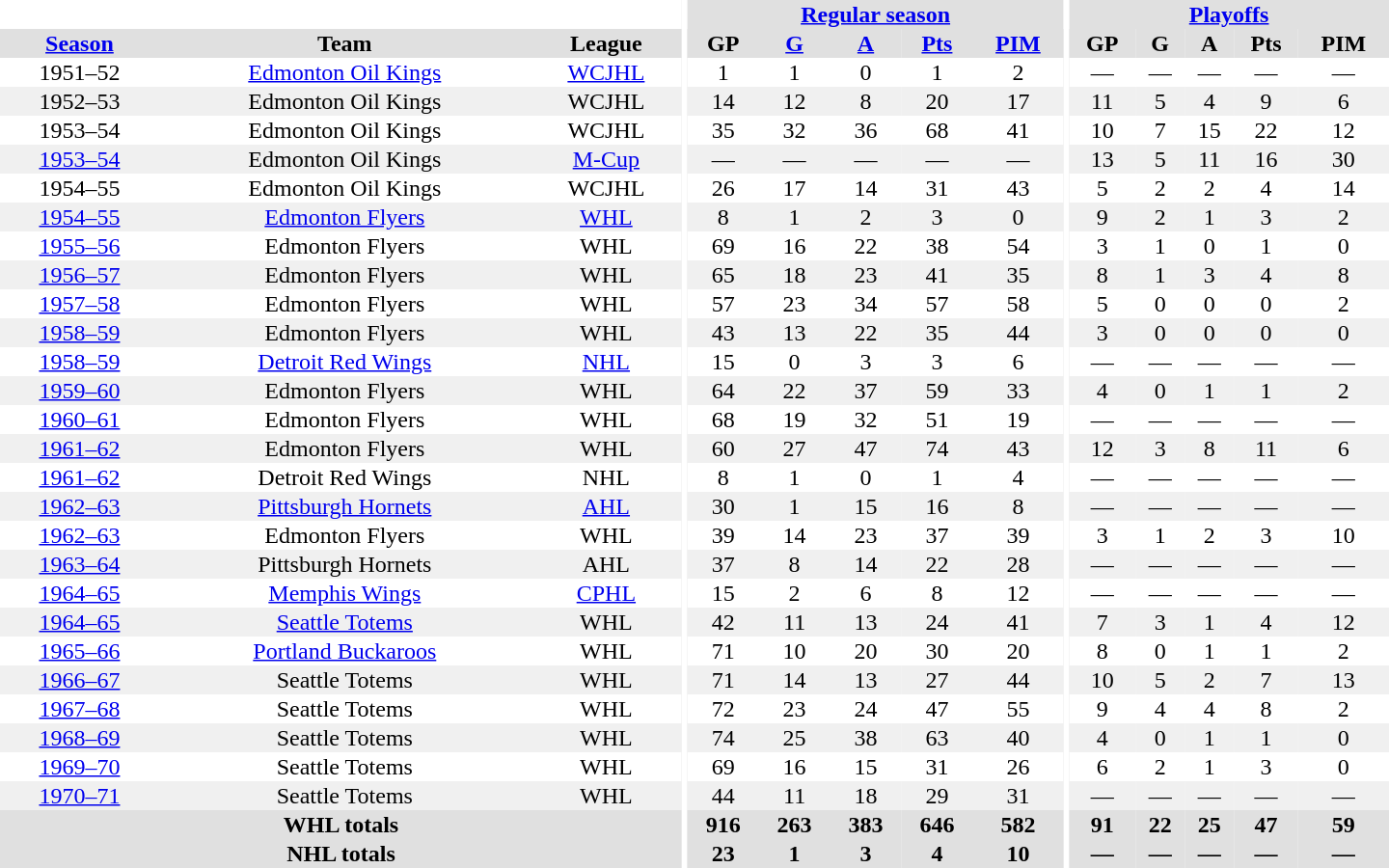<table border="0" cellpadding="1" cellspacing="0" style="text-align:center; width:60em">
<tr bgcolor="#e0e0e0">
<th colspan="3" bgcolor="#ffffff"></th>
<th rowspan="100" bgcolor="#ffffff"></th>
<th colspan="5"><a href='#'>Regular season</a></th>
<th rowspan="100" bgcolor="#ffffff"></th>
<th colspan="5"><a href='#'>Playoffs</a></th>
</tr>
<tr bgcolor="#e0e0e0">
<th><a href='#'>Season</a></th>
<th>Team</th>
<th>League</th>
<th>GP</th>
<th><a href='#'>G</a></th>
<th><a href='#'>A</a></th>
<th><a href='#'>Pts</a></th>
<th><a href='#'>PIM</a></th>
<th>GP</th>
<th>G</th>
<th>A</th>
<th>Pts</th>
<th>PIM</th>
</tr>
<tr>
<td>1951–52</td>
<td><a href='#'>Edmonton Oil Kings</a></td>
<td><a href='#'>WCJHL</a></td>
<td>1</td>
<td>1</td>
<td>0</td>
<td>1</td>
<td>2</td>
<td>—</td>
<td>—</td>
<td>—</td>
<td>—</td>
<td>—</td>
</tr>
<tr bgcolor="#f0f0f0">
<td>1952–53</td>
<td>Edmonton Oil Kings</td>
<td>WCJHL</td>
<td>14</td>
<td>12</td>
<td>8</td>
<td>20</td>
<td>17</td>
<td>11</td>
<td>5</td>
<td>4</td>
<td>9</td>
<td>6</td>
</tr>
<tr>
<td>1953–54</td>
<td>Edmonton Oil Kings</td>
<td>WCJHL</td>
<td>35</td>
<td>32</td>
<td>36</td>
<td>68</td>
<td>41</td>
<td>10</td>
<td>7</td>
<td>15</td>
<td>22</td>
<td>12</td>
</tr>
<tr bgcolor="#f0f0f0">
<td><a href='#'>1953–54</a></td>
<td>Edmonton Oil Kings</td>
<td><a href='#'>M-Cup</a></td>
<td>—</td>
<td>—</td>
<td>—</td>
<td>—</td>
<td>—</td>
<td>13</td>
<td>5</td>
<td>11</td>
<td>16</td>
<td>30</td>
</tr>
<tr>
<td>1954–55</td>
<td>Edmonton Oil Kings</td>
<td>WCJHL</td>
<td>26</td>
<td>17</td>
<td>14</td>
<td>31</td>
<td>43</td>
<td>5</td>
<td>2</td>
<td>2</td>
<td>4</td>
<td>14</td>
</tr>
<tr bgcolor="#f0f0f0">
<td><a href='#'>1954–55</a></td>
<td><a href='#'>Edmonton Flyers</a></td>
<td><a href='#'>WHL</a></td>
<td>8</td>
<td>1</td>
<td>2</td>
<td>3</td>
<td>0</td>
<td>9</td>
<td>2</td>
<td>1</td>
<td>3</td>
<td>2</td>
</tr>
<tr>
<td><a href='#'>1955–56</a></td>
<td>Edmonton Flyers</td>
<td>WHL</td>
<td>69</td>
<td>16</td>
<td>22</td>
<td>38</td>
<td>54</td>
<td>3</td>
<td>1</td>
<td>0</td>
<td>1</td>
<td>0</td>
</tr>
<tr bgcolor="#f0f0f0">
<td><a href='#'>1956–57</a></td>
<td>Edmonton Flyers</td>
<td>WHL</td>
<td>65</td>
<td>18</td>
<td>23</td>
<td>41</td>
<td>35</td>
<td>8</td>
<td>1</td>
<td>3</td>
<td>4</td>
<td>8</td>
</tr>
<tr>
<td><a href='#'>1957–58</a></td>
<td>Edmonton Flyers</td>
<td>WHL</td>
<td>57</td>
<td>23</td>
<td>34</td>
<td>57</td>
<td>58</td>
<td>5</td>
<td>0</td>
<td>0</td>
<td>0</td>
<td>2</td>
</tr>
<tr bgcolor="#f0f0f0">
<td><a href='#'>1958–59</a></td>
<td>Edmonton Flyers</td>
<td>WHL</td>
<td>43</td>
<td>13</td>
<td>22</td>
<td>35</td>
<td>44</td>
<td>3</td>
<td>0</td>
<td>0</td>
<td>0</td>
<td>0</td>
</tr>
<tr>
<td><a href='#'>1958–59</a></td>
<td><a href='#'>Detroit Red Wings</a></td>
<td><a href='#'>NHL</a></td>
<td>15</td>
<td>0</td>
<td>3</td>
<td>3</td>
<td>6</td>
<td>—</td>
<td>—</td>
<td>—</td>
<td>—</td>
<td>—</td>
</tr>
<tr bgcolor="#f0f0f0">
<td><a href='#'>1959–60</a></td>
<td>Edmonton Flyers</td>
<td>WHL</td>
<td>64</td>
<td>22</td>
<td>37</td>
<td>59</td>
<td>33</td>
<td>4</td>
<td>0</td>
<td>1</td>
<td>1</td>
<td>2</td>
</tr>
<tr>
<td><a href='#'>1960–61</a></td>
<td>Edmonton Flyers</td>
<td>WHL</td>
<td>68</td>
<td>19</td>
<td>32</td>
<td>51</td>
<td>19</td>
<td>—</td>
<td>—</td>
<td>—</td>
<td>—</td>
<td>—</td>
</tr>
<tr bgcolor="#f0f0f0">
<td><a href='#'>1961–62</a></td>
<td>Edmonton Flyers</td>
<td>WHL</td>
<td>60</td>
<td>27</td>
<td>47</td>
<td>74</td>
<td>43</td>
<td>12</td>
<td>3</td>
<td>8</td>
<td>11</td>
<td>6</td>
</tr>
<tr>
<td><a href='#'>1961–62</a></td>
<td>Detroit Red Wings</td>
<td>NHL</td>
<td>8</td>
<td>1</td>
<td>0</td>
<td>1</td>
<td>4</td>
<td>—</td>
<td>—</td>
<td>—</td>
<td>—</td>
<td>—</td>
</tr>
<tr bgcolor="#f0f0f0">
<td><a href='#'>1962–63</a></td>
<td><a href='#'>Pittsburgh Hornets</a></td>
<td><a href='#'>AHL</a></td>
<td>30</td>
<td>1</td>
<td>15</td>
<td>16</td>
<td>8</td>
<td>—</td>
<td>—</td>
<td>—</td>
<td>—</td>
<td>—</td>
</tr>
<tr>
<td><a href='#'>1962–63</a></td>
<td>Edmonton Flyers</td>
<td>WHL</td>
<td>39</td>
<td>14</td>
<td>23</td>
<td>37</td>
<td>39</td>
<td>3</td>
<td>1</td>
<td>2</td>
<td>3</td>
<td>10</td>
</tr>
<tr bgcolor="#f0f0f0">
<td><a href='#'>1963–64</a></td>
<td>Pittsburgh Hornets</td>
<td>AHL</td>
<td>37</td>
<td>8</td>
<td>14</td>
<td>22</td>
<td>28</td>
<td>—</td>
<td>—</td>
<td>—</td>
<td>—</td>
<td>—</td>
</tr>
<tr>
<td><a href='#'>1964–65</a></td>
<td><a href='#'>Memphis Wings</a></td>
<td><a href='#'>CPHL</a></td>
<td>15</td>
<td>2</td>
<td>6</td>
<td>8</td>
<td>12</td>
<td>—</td>
<td>—</td>
<td>—</td>
<td>—</td>
<td>—</td>
</tr>
<tr bgcolor="#f0f0f0">
<td><a href='#'>1964–65</a></td>
<td><a href='#'>Seattle Totems</a></td>
<td>WHL</td>
<td>42</td>
<td>11</td>
<td>13</td>
<td>24</td>
<td>41</td>
<td>7</td>
<td>3</td>
<td>1</td>
<td>4</td>
<td>12</td>
</tr>
<tr>
<td><a href='#'>1965–66</a></td>
<td><a href='#'>Portland Buckaroos</a></td>
<td>WHL</td>
<td>71</td>
<td>10</td>
<td>20</td>
<td>30</td>
<td>20</td>
<td>8</td>
<td>0</td>
<td>1</td>
<td>1</td>
<td>2</td>
</tr>
<tr bgcolor="#f0f0f0">
<td><a href='#'>1966–67</a></td>
<td>Seattle Totems</td>
<td>WHL</td>
<td>71</td>
<td>14</td>
<td>13</td>
<td>27</td>
<td>44</td>
<td>10</td>
<td>5</td>
<td>2</td>
<td>7</td>
<td>13</td>
</tr>
<tr>
<td><a href='#'>1967–68</a></td>
<td>Seattle Totems</td>
<td>WHL</td>
<td>72</td>
<td>23</td>
<td>24</td>
<td>47</td>
<td>55</td>
<td>9</td>
<td>4</td>
<td>4</td>
<td>8</td>
<td>2</td>
</tr>
<tr bgcolor="#f0f0f0">
<td><a href='#'>1968–69</a></td>
<td>Seattle Totems</td>
<td>WHL</td>
<td>74</td>
<td>25</td>
<td>38</td>
<td>63</td>
<td>40</td>
<td>4</td>
<td>0</td>
<td>1</td>
<td>1</td>
<td>0</td>
</tr>
<tr>
<td><a href='#'>1969–70</a></td>
<td>Seattle Totems</td>
<td>WHL</td>
<td>69</td>
<td>16</td>
<td>15</td>
<td>31</td>
<td>26</td>
<td>6</td>
<td>2</td>
<td>1</td>
<td>3</td>
<td>0</td>
</tr>
<tr bgcolor="#f0f0f0">
<td><a href='#'>1970–71</a></td>
<td>Seattle Totems</td>
<td>WHL</td>
<td>44</td>
<td>11</td>
<td>18</td>
<td>29</td>
<td>31</td>
<td>—</td>
<td>—</td>
<td>—</td>
<td>—</td>
<td>—</td>
</tr>
<tr bgcolor="#e0e0e0">
<th colspan="3">WHL totals</th>
<th>916</th>
<th>263</th>
<th>383</th>
<th>646</th>
<th>582</th>
<th>91</th>
<th>22</th>
<th>25</th>
<th>47</th>
<th>59</th>
</tr>
<tr bgcolor="#e0e0e0">
<th colspan="3">NHL totals</th>
<th>23</th>
<th>1</th>
<th>3</th>
<th>4</th>
<th>10</th>
<th>—</th>
<th>—</th>
<th>—</th>
<th>—</th>
<th>—</th>
</tr>
</table>
